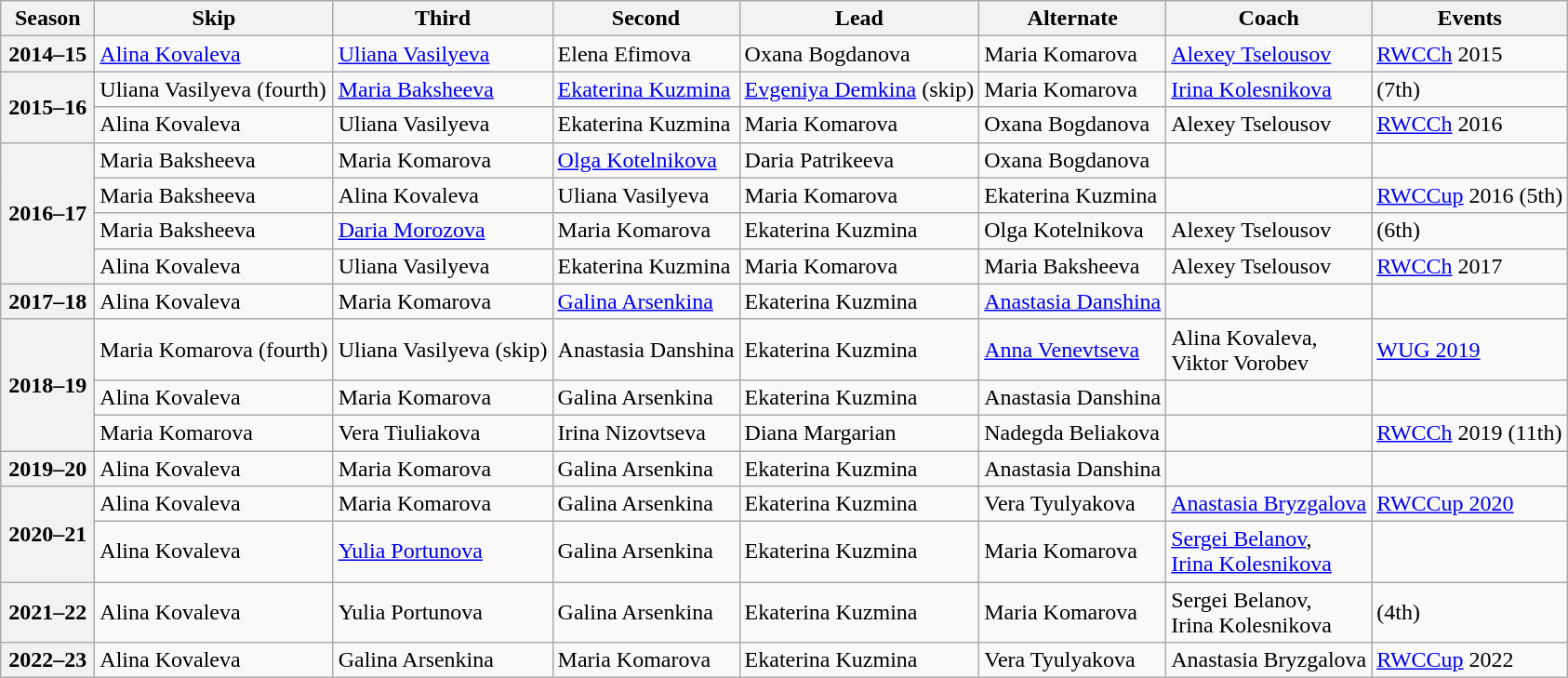<table class="wikitable">
<tr>
<th scope="col" width=60>Season</th>
<th scope="col">Skip</th>
<th scope="col">Third</th>
<th scope="col">Second</th>
<th scope="col">Lead</th>
<th scope="col">Alternate</th>
<th scope="col">Coach</th>
<th scope="col">Events</th>
</tr>
<tr>
<th scope="row">2014–15</th>
<td><a href='#'>Alina Kovaleva</a></td>
<td><a href='#'>Uliana Vasilyeva</a></td>
<td>Elena Efimova</td>
<td>Oxana Bogdanova</td>
<td>Maria Komarova</td>
<td><a href='#'>Alexey Tselousov</a></td>
<td><a href='#'>RWCCh</a> 2015 </td>
</tr>
<tr>
<th scope="row" rowspan=2>2015–16</th>
<td>Uliana Vasilyeva (fourth)</td>
<td><a href='#'>Maria Baksheeva</a></td>
<td><a href='#'>Ekaterina Kuzmina</a></td>
<td><a href='#'>Evgeniya Demkina</a> (skip)</td>
<td>Maria Komarova</td>
<td><a href='#'>Irina Kolesnikova</a></td>
<td> (7th)</td>
</tr>
<tr>
<td>Alina Kovaleva</td>
<td>Uliana Vasilyeva</td>
<td>Ekaterina Kuzmina</td>
<td>Maria Komarova</td>
<td>Oxana Bogdanova</td>
<td>Alexey Tselousov</td>
<td><a href='#'>RWCCh</a> 2016 </td>
</tr>
<tr>
<th scope="row" rowspan=4>2016–17</th>
<td>Maria Baksheeva</td>
<td>Maria Komarova</td>
<td><a href='#'>Olga Kotelnikova</a></td>
<td>Daria Patrikeeva</td>
<td>Oxana Bogdanova</td>
<td></td>
<td></td>
</tr>
<tr>
<td>Maria Baksheeva</td>
<td>Alina Kovaleva</td>
<td>Uliana Vasilyeva</td>
<td>Maria Komarova</td>
<td>Ekaterina Kuzmina</td>
<td></td>
<td><a href='#'>RWCCup</a> 2016 (5th)</td>
</tr>
<tr>
<td>Maria Baksheeva</td>
<td><a href='#'>Daria Morozova</a></td>
<td>Maria Komarova</td>
<td>Ekaterina Kuzmina</td>
<td>Olga Kotelnikova</td>
<td>Alexey Tselousov</td>
<td> (6th)</td>
</tr>
<tr>
<td>Alina Kovaleva</td>
<td>Uliana Vasilyeva</td>
<td>Ekaterina Kuzmina</td>
<td>Maria Komarova</td>
<td>Maria Baksheeva</td>
<td>Alexey Tselousov</td>
<td><a href='#'>RWCCh</a> 2017 </td>
</tr>
<tr>
<th scope="row">2017–18</th>
<td>Alina Kovaleva</td>
<td>Maria Komarova</td>
<td><a href='#'>Galina Arsenkina</a></td>
<td>Ekaterina Kuzmina</td>
<td><a href='#'>Anastasia Danshina</a></td>
<td></td>
<td></td>
</tr>
<tr>
<th scope="row" rowspan=3>2018–19</th>
<td>Maria Komarova (fourth)</td>
<td>Uliana Vasilyeva (skip)</td>
<td>Anastasia Danshina</td>
<td>Ekaterina Kuzmina</td>
<td><a href='#'>Anna Venevtseva</a></td>
<td>Alina Kovaleva,<br>Viktor Vorobev</td>
<td><a href='#'>WUG 2019</a> </td>
</tr>
<tr>
<td>Alina Kovaleva</td>
<td>Maria Komarova</td>
<td>Galina Arsenkina</td>
<td>Ekaterina Kuzmina</td>
<td>Anastasia Danshina</td>
<td></td>
<td></td>
</tr>
<tr>
<td>Maria Komarova</td>
<td>Vera Tiuliakova</td>
<td>Irina Nizovtseva</td>
<td>Diana Margarian</td>
<td>Nadegda Beliakova</td>
<td></td>
<td><a href='#'>RWCCh</a> 2019 (11th)</td>
</tr>
<tr>
<th scope="row">2019–20</th>
<td>Alina Kovaleva</td>
<td>Maria Komarova</td>
<td>Galina Arsenkina</td>
<td>Ekaterina Kuzmina</td>
<td>Anastasia Danshina</td>
<td></td>
<td></td>
</tr>
<tr>
<th scope="row" rowspan=2>2020–21</th>
<td>Alina Kovaleva</td>
<td>Maria Komarova</td>
<td>Galina Arsenkina</td>
<td>Ekaterina Kuzmina</td>
<td>Vera Tyulyakova</td>
<td><a href='#'>Anastasia Bryzgalova</a></td>
<td><a href='#'>RWCCup 2020</a> </td>
</tr>
<tr>
<td>Alina Kovaleva</td>
<td><a href='#'>Yulia Portunova</a></td>
<td>Galina Arsenkina</td>
<td>Ekaterina Kuzmina</td>
<td>Maria Komarova</td>
<td><a href='#'>Sergei Belanov</a>,<br><a href='#'>Irina Kolesnikova</a></td>
<td> </td>
</tr>
<tr>
<th scope="row">2021–22</th>
<td>Alina Kovaleva</td>
<td>Yulia Portunova</td>
<td>Galina Arsenkina</td>
<td>Ekaterina Kuzmina</td>
<td>Maria Komarova</td>
<td>Sergei Belanov,<br>Irina Kolesnikova</td>
<td> (4th)</td>
</tr>
<tr>
<th scope="row">2022–23</th>
<td>Alina Kovaleva</td>
<td>Galina Arsenkina</td>
<td>Maria Komarova</td>
<td>Ekaterina Kuzmina</td>
<td>Vera Tyulyakova</td>
<td>Anastasia Bryzgalova</td>
<td><a href='#'>RWCCup</a> 2022 </td>
</tr>
</table>
